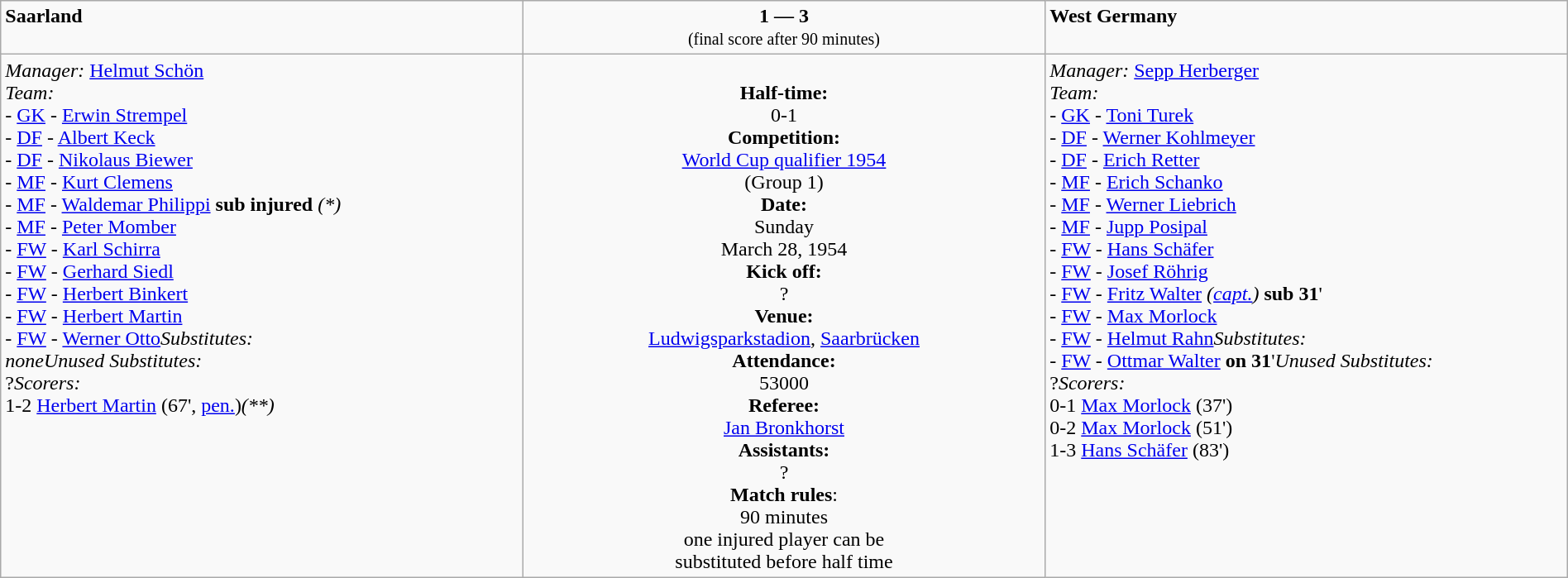<table border=0 class="wikitable" width=100%>
<tr>
<td width=33% valign=top><span> <strong>Saarland</strong></span></td>
<td width=33% valign=top align=center><span><strong>1 — 3</strong></span><br><small>(final score after 90 minutes)</small></td>
<td width=33% valign=top><span>  <strong>West Germany</strong></span></td>
</tr>
<tr>
<td valign=top><em>Manager:</em>  <a href='#'>Helmut Schön</a><br><em>Team:</em>
<br> - <a href='#'>GK</a> - <a href='#'>Erwin Strempel</a>
<br> - <a href='#'>DF</a> - <a href='#'>Albert Keck</a>
<br> - <a href='#'>DF</a> - <a href='#'>Nikolaus Biewer</a>
<br> - <a href='#'>MF</a> - <a href='#'>Kurt Clemens</a>
<br> - <a href='#'>MF</a> - <a href='#'>Waldemar Philippi</a> <strong>sub injured</strong> <em>(*)</em>
<br> - <a href='#'>MF</a> - <a href='#'>Peter Momber</a>
<br> - <a href='#'>FW</a> - <a href='#'>Karl Schirra</a>
<br> - <a href='#'>FW</a> - <a href='#'>Gerhard Siedl</a>
<br> - <a href='#'>FW</a> - <a href='#'>Herbert Binkert</a>
<br> - <a href='#'>FW</a> - <a href='#'>Herbert Martin</a>
<br> - <a href='#'>FW</a> - <a href='#'>Werner Otto</a><em>Substitutes:</em><br><em>none</em><em>Unused Substitutes:</em>
<br>?<em>Scorers:</em>
<br>1-2 <a href='#'>Herbert Martin</a> (67', <a href='#'>pen.</a>)<em>(**)</em></td>
<td valign=middle align=center><br><strong>Half-time:</strong><br>0-1<br><strong>Competition:</strong><br><a href='#'>World Cup qualifier 1954</a><br> (Group 1)<br><strong>Date:</strong><br>Sunday<br>March 28, 1954<br><strong>Kick off:</strong><br>?<br><strong>Venue:</strong><br><a href='#'>Ludwigsparkstadion</a>, <a href='#'>Saarbrücken</a><br><strong>Attendance:</strong><br> 53000<br><strong>Referee:</strong><br><a href='#'>Jan Bronkhorst</a> <br><strong>Assistants:</strong><br>?<br><strong>Match rules</strong>:<br>90 minutes<br>one injured player can be<br>substituted before half time
</td>
<td valign=top><em>Manager:</em>  <a href='#'>Sepp Herberger</a><br><em>Team:</em>
<br> - <a href='#'>GK</a> - <a href='#'>Toni Turek</a>
<br> - <a href='#'>DF</a> - <a href='#'>Werner Kohlmeyer</a>
<br> - <a href='#'>DF</a> - <a href='#'>Erich Retter</a>
<br> - <a href='#'>MF</a> - <a href='#'>Erich Schanko</a>
<br> - <a href='#'>MF</a> - <a href='#'>Werner Liebrich</a>
<br> - <a href='#'>MF</a> - <a href='#'>Jupp Posipal</a>
<br> - <a href='#'>FW</a> - <a href='#'>Hans Schäfer</a>
<br> - <a href='#'>FW</a> - <a href='#'>Josef Röhrig</a>
<br> - <a href='#'>FW</a> - <a href='#'>Fritz Walter</a> <em>(<a href='#'>capt.</a>)</em> <strong>sub 31</strong>'
<br> - <a href='#'>FW</a> - <a href='#'>Max Morlock</a>
<br> - <a href='#'>FW</a> - <a href='#'>Helmut Rahn</a><em>Substitutes:</em>
<br> - <a href='#'>FW</a> - <a href='#'>Ottmar Walter</a> <strong>on 31</strong>'<em>Unused Substitutes:</em>
<br>?<em>Scorers:</em>
<br>0-1 <a href='#'>Max Morlock</a> (37')
<br>0-2 <a href='#'>Max Morlock</a> (51')
<br>1-3 <a href='#'>Hans Schäfer</a> (83')</td>
</tr>
</table>
